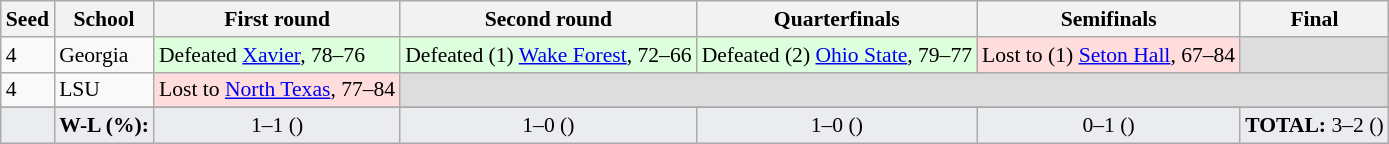<table class="sortable wikitable" style="white-space:nowrap; font-size:90%;">
<tr>
<th>Seed</th>
<th>School</th>
<th>First round</th>
<th>Second round</th>
<th>Quarterfinals</th>
<th>Semifinals</th>
<th>Final</th>
</tr>
<tr>
<td>4</td>
<td>Georgia</td>
<td style="background:#ddffdd;">Defeated <a href='#'>Xavier</a>, 78–76</td>
<td style="background:#ddffdd;">Defeated (1) <a href='#'>Wake Forest</a>, 72–66</td>
<td style="background:#ddffdd;">Defeated (2) <a href='#'>Ohio State</a>, 79–77</td>
<td style="background:#ffdddd;">Lost to (1) <a href='#'>Seton Hall</a>, 67–84</td>
<td style="background:#ddd;"></td>
</tr>
<tr>
<td>4</td>
<td>LSU</td>
<td style="background:#ffdddd;">Lost to <a href='#'>North Texas</a>, 77–84</td>
<td style="background:#ddd;" colspan=4></td>
</tr>
<tr>
</tr>
<tr class="sortbottom"  style="text-align:center; background:#EAECF0;">
<td></td>
<td><strong>W-L (%):</strong></td>
<td>1–1 ()</td>
<td>1–0 ()</td>
<td>1–0 ()</td>
<td>0–1 ()</td>
<td><strong>TOTAL:</strong> 3–2 ()</td>
</tr>
</table>
